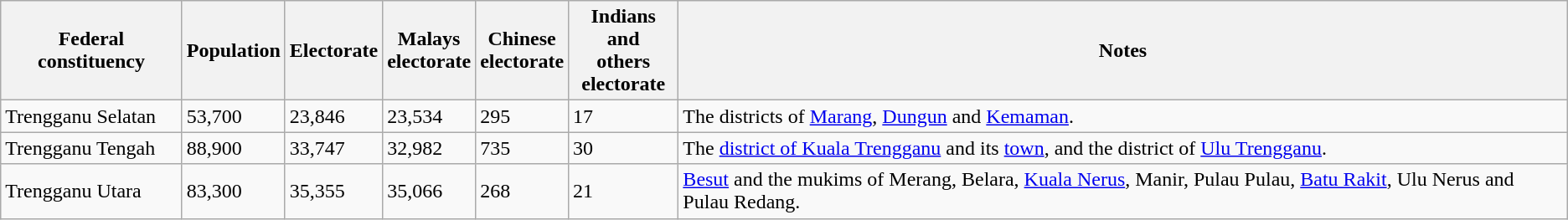<table class="wikitable sortable">
<tr>
<th>Federal constituency</th>
<th>Population</th>
<th>Electorate</th>
<th>Malays<br>electorate</th>
<th>Chinese<br>electorate</th>
<th>Indians and<br>others<br>electorate</th>
<th>Notes</th>
</tr>
<tr>
<td>Trengganu Selatan</td>
<td>53,700</td>
<td>23,846</td>
<td>23,534</td>
<td>295</td>
<td>17</td>
<td>The districts of <a href='#'>Marang</a>, <a href='#'>Dungun</a> and <a href='#'>Kemaman</a>.</td>
</tr>
<tr>
<td>Trengganu Tengah</td>
<td>88,900</td>
<td>33,747</td>
<td>32,982</td>
<td>735</td>
<td>30</td>
<td>The <a href='#'>district of Kuala Trengganu</a> and its <a href='#'>town</a>, and the district of <a href='#'>Ulu Trengganu</a>.</td>
</tr>
<tr>
<td>Trengganu Utara</td>
<td>83,300</td>
<td>35,355</td>
<td>35,066</td>
<td>268</td>
<td>21</td>
<td><a href='#'>Besut</a> and the mukims of Merang, Belara, <a href='#'>Kuala Nerus</a>, Manir, Pulau Pulau, <a href='#'>Batu Rakit</a>, Ulu Nerus and Pulau Redang.</td>
</tr>
</table>
